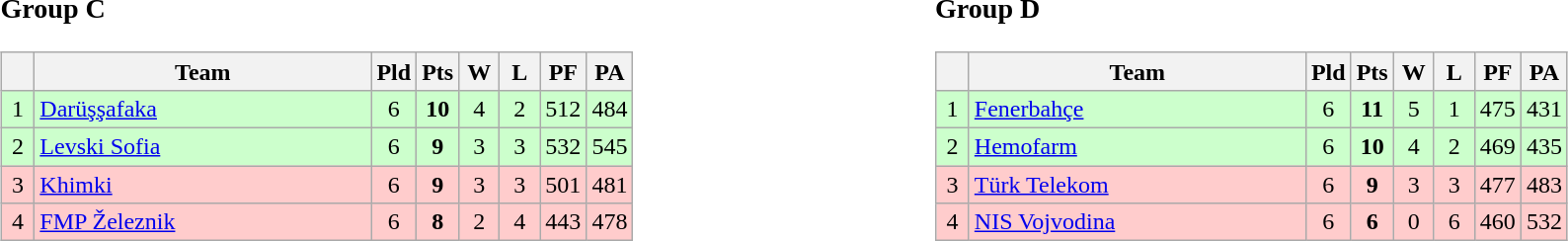<table>
<tr>
<td style="vertical-align:top; width:33%;"><br><h3>Group C</h3><table class=wikitable style="text-align:center">
<tr>
<th width=15></th>
<th width=220>Team</th>
<th width=20>Pld</th>
<th width=20>Pts</th>
<th width=20>W</th>
<th width=20>L</th>
<th width=20>PF</th>
<th width=20>PA</th>
</tr>
<tr bgcolor=#ccffcc>
<td>1</td>
<td align=left> <a href='#'>Darüşşafaka</a></td>
<td>6</td>
<td><strong>10</strong></td>
<td>4</td>
<td>2</td>
<td>512</td>
<td>484</td>
</tr>
<tr bgcolor=#ccffcc>
<td>2</td>
<td align=left> <a href='#'>Levski Sofia</a></td>
<td>6</td>
<td><strong>9</strong></td>
<td>3</td>
<td>3</td>
<td>532</td>
<td>545</td>
</tr>
<tr bgcolor=#ffcccc>
<td>3</td>
<td align=left> <a href='#'>Khimki</a></td>
<td>6</td>
<td><strong>9</strong></td>
<td>3</td>
<td>3</td>
<td>501</td>
<td>481</td>
</tr>
<tr bgcolor=#ffcccc>
<td>4</td>
<td align=left> <a href='#'>FMP Železnik</a></td>
<td>6</td>
<td><strong>8</strong></td>
<td>2</td>
<td>4</td>
<td>443</td>
<td>478</td>
</tr>
</table>
</td>
<td style="vertical-align:top; width:33%;"><br><h3>Group D</h3><table class=wikitable style="text-align:center">
<tr>
<th width=15></th>
<th width=220>Team</th>
<th width=20>Pld</th>
<th width=20>Pts</th>
<th width=20>W</th>
<th width=20>L</th>
<th width=20>PF</th>
<th width=20>PA</th>
</tr>
<tr bgcolor=#ccffcc>
<td>1</td>
<td align=left> <a href='#'>Fenerbahçe</a></td>
<td>6</td>
<td><strong>11</strong></td>
<td>5</td>
<td>1</td>
<td>475</td>
<td>431</td>
</tr>
<tr bgcolor=#ccffcc>
<td>2</td>
<td align=left> <a href='#'>Hemofarm</a></td>
<td>6</td>
<td><strong>10</strong></td>
<td>4</td>
<td>2</td>
<td>469</td>
<td>435</td>
</tr>
<tr bgcolor=#ffcccc>
<td>3</td>
<td align=left> <a href='#'>Türk Telekom</a></td>
<td>6</td>
<td><strong>9</strong></td>
<td>3</td>
<td>3</td>
<td>477</td>
<td>483</td>
</tr>
<tr bgcolor=#ffcccc>
<td>4</td>
<td align=left> <a href='#'>NIS Vojvodina</a></td>
<td>6</td>
<td><strong>6</strong></td>
<td>0</td>
<td>6</td>
<td>460</td>
<td>532</td>
</tr>
</table>
</td>
</tr>
</table>
